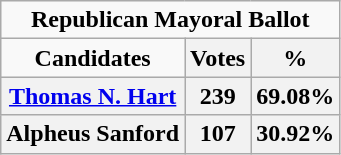<table class="wikitable" style="text-align:center">
<tr>
<td colspan="3"><strong>Republican Mayoral Ballot</strong></td>
</tr>
<tr>
<td><strong>Candidates</strong></td>
<th>Votes</th>
<th>%</th>
</tr>
<tr>
<th><a href='#'>Thomas N. Hart</a></th>
<th>239</th>
<th>69.08%</th>
</tr>
<tr>
<th>Alpheus Sanford</th>
<th>107</th>
<th>30.92%</th>
</tr>
</table>
